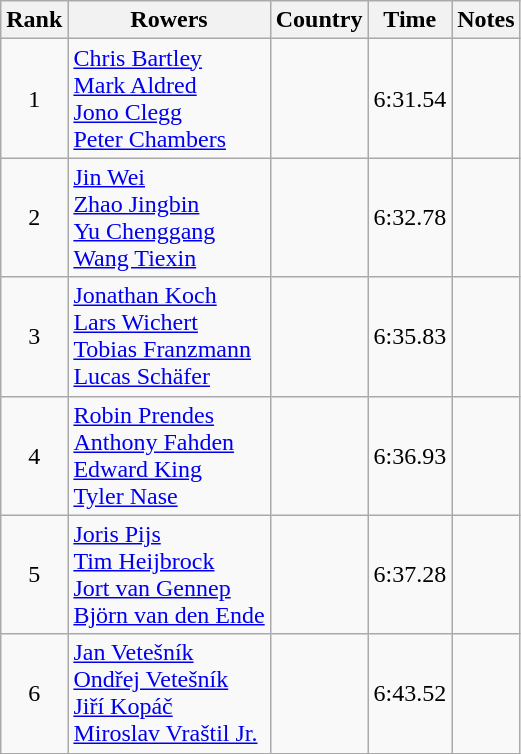<table class="wikitable sortable" style="text-align:center">
<tr>
<th>Rank</th>
<th class=unsortable>Rowers</th>
<th>Country</th>
<th>Time</th>
<th>Notes</th>
</tr>
<tr>
<td>1</td>
<td align=left><a href='#'>Chris Bartley</a><br><a href='#'>Mark Aldred</a><br><a href='#'>Jono Clegg</a><br><a href='#'>Peter Chambers</a></td>
<td align=left></td>
<td>6:31.54</td>
<td></td>
</tr>
<tr>
<td>2</td>
<td align=left><a href='#'>Jin Wei</a><br><a href='#'>Zhao Jingbin</a><br><a href='#'>Yu Chenggang</a><br><a href='#'>Wang Tiexin</a></td>
<td align=left></td>
<td>6:32.78</td>
<td></td>
</tr>
<tr>
<td>3</td>
<td align=left><a href='#'>Jonathan Koch</a><br><a href='#'>Lars Wichert</a><br><a href='#'>Tobias Franzmann</a><br><a href='#'>Lucas Schäfer</a></td>
<td align=left></td>
<td>6:35.83</td>
<td></td>
</tr>
<tr>
<td>4</td>
<td align=left><a href='#'>Robin Prendes</a><br><a href='#'>Anthony Fahden</a><br><a href='#'>Edward King</a><br><a href='#'>Tyler Nase</a></td>
<td align=left></td>
<td>6:36.93</td>
<td></td>
</tr>
<tr>
<td>5</td>
<td align=left><a href='#'>Joris Pijs</a><br><a href='#'>Tim Heijbrock</a><br><a href='#'>Jort van Gennep</a><br><a href='#'>Björn van den Ende</a></td>
<td align=left></td>
<td>6:37.28</td>
<td></td>
</tr>
<tr>
<td>6</td>
<td align=left><a href='#'>Jan Vetešník</a><br><a href='#'>Ondřej Vetešník</a><br><a href='#'>Jiří Kopáč</a><br><a href='#'>Miroslav Vraštil Jr.</a></td>
<td align=left></td>
<td>6:43.52</td>
<td></td>
</tr>
</table>
